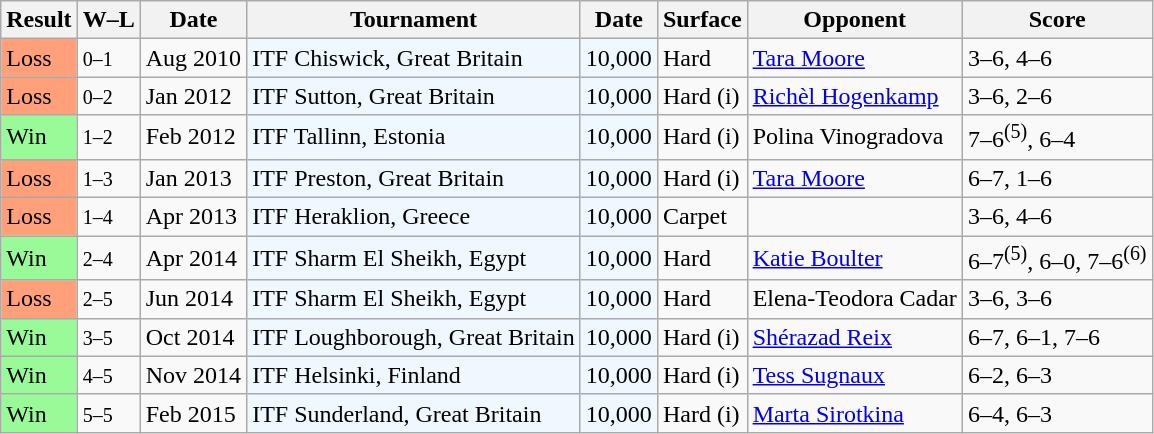<table class="sortable wikitable">
<tr>
<th>Result</th>
<th class="unsortable">W–L</th>
<th>Date</th>
<th>Tournament</th>
<th>Date</th>
<th>Surface</th>
<th>Opponent</th>
<th class="unsortable">Score</th>
</tr>
<tr>
<td style="background:#ffa07a;">Loss</td>
<td><small>0–1</small></td>
<td>Aug 2010</td>
<td style="background:#f0f8ff;">ITF Chiswick, Great Britain</td>
<td style="background:#f0f8ff;">10,000</td>
<td>Hard</td>
<td> <a href='#'>Tara Moore</a></td>
<td>3–6, 4–6</td>
</tr>
<tr>
<td style="background:#ffa07a;">Loss</td>
<td><small>0–2</small></td>
<td>Jan 2012</td>
<td style="background:#f0f8ff;">ITF Sutton, Great Britain</td>
<td style="background:#f0f8ff;">10,000</td>
<td>Hard (i)</td>
<td> <a href='#'>Richèl Hogenkamp</a></td>
<td>3–6, 2–6</td>
</tr>
<tr>
<td style="background:#98fb98;">Win</td>
<td><small>1–2</small></td>
<td>Feb 2012</td>
<td style="background:#f0f8ff;">ITF Tallinn, Estonia</td>
<td style="background:#f0f8ff;">10,000</td>
<td>Hard (i)</td>
<td> Polina Vinogradova</td>
<td>7–6<sup>(5)</sup>, 6–4</td>
</tr>
<tr>
<td style="background:#ffa07a;">Loss</td>
<td><small>1–3</small></td>
<td>Jan 2013</td>
<td style="background:#f0f8ff;">ITF Preston, Great Britain</td>
<td style="background:#f0f8ff;">10,000</td>
<td>Hard (i)</td>
<td> <a href='#'>Tara Moore</a></td>
<td>6–7, 1–6</td>
</tr>
<tr>
<td style="background:#ffa07a;">Loss</td>
<td><small>1–4</small></td>
<td>Apr 2013</td>
<td style="background:#f0f8ff;">ITF Heraklion, Greece</td>
<td style="background:#f0f8ff;">10,000</td>
<td>Carpet</td>
<td></td>
<td>3–6, 4–6</td>
</tr>
<tr>
<td style="background:#98fb98;">Win</td>
<td><small>2–4</small></td>
<td>Apr 2014</td>
<td style="background:#f0f8ff;">ITF Sharm El Sheikh, Egypt</td>
<td style="background:#f0f8ff;">10,000</td>
<td>Hard</td>
<td> <a href='#'>Katie Boulter</a></td>
<td>6–7<sup>(5)</sup>, 6–0, 7–6<sup>(6)</sup></td>
</tr>
<tr>
<td style="background:#ffa07a;">Loss</td>
<td><small>2–5</small></td>
<td>Jun 2014</td>
<td style="background:#f0f8ff;">ITF Sharm El Sheikh, Egypt</td>
<td style="background:#f0f8ff;">10,000</td>
<td>Hard</td>
<td> Elena-Teodora Cadar</td>
<td>3–6, 3–6</td>
</tr>
<tr>
<td style="background:#98fb98;">Win</td>
<td><small>3–5</small></td>
<td>Oct 2014</td>
<td style="background:#f0f8ff;">ITF Loughborough, Great Britain</td>
<td style="background:#f0f8ff;">10,000</td>
<td>Hard (i)</td>
<td> <a href='#'>Shérazad Reix</a></td>
<td>6–7, 6–1, 7–6</td>
</tr>
<tr>
<td style="background:#98fb98;">Win</td>
<td><small>4–5</small></td>
<td>Nov 2014</td>
<td style="background:#f0f8ff;">ITF Helsinki, Finland</td>
<td style="background:#f0f8ff;">10,000</td>
<td>Hard (i)</td>
<td> <a href='#'>Tess Sugnaux</a></td>
<td>6–2, 6–3</td>
</tr>
<tr>
<td style="background:#98fb98;">Win</td>
<td><small>5–5</small></td>
<td>Feb 2015</td>
<td style="background:#f0f8ff;">ITF Sunderland, Great Britain</td>
<td style="background:#f0f8ff;">10,000</td>
<td>Hard (i)</td>
<td> <a href='#'>Marta Sirotkina</a></td>
<td>6–4, 6–3</td>
</tr>
</table>
